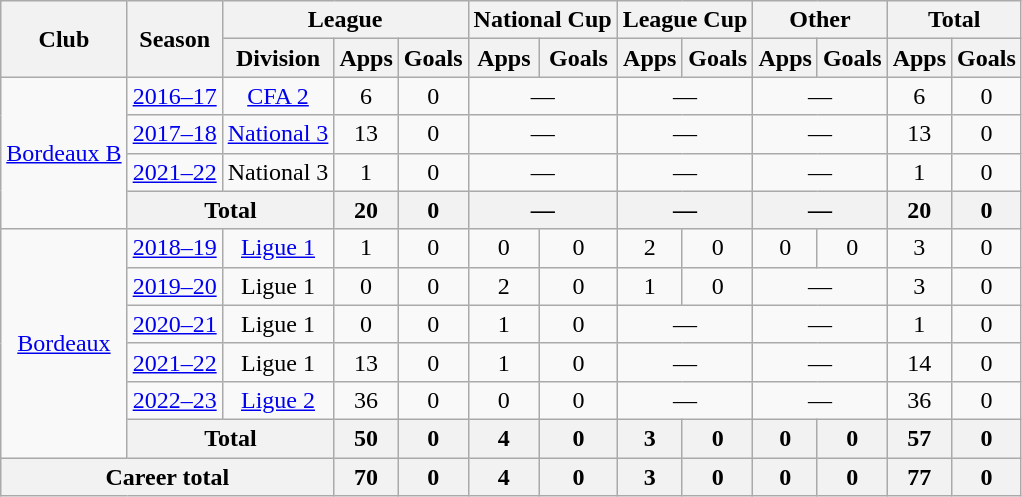<table class="wikitable" style="text-align:center">
<tr>
<th rowspan="2">Club</th>
<th rowspan="2">Season</th>
<th colspan="3">League</th>
<th colspan="2">National Cup</th>
<th colspan="2">League Cup</th>
<th colspan="2">Other</th>
<th colspan="2">Total</th>
</tr>
<tr>
<th>Division</th>
<th>Apps</th>
<th>Goals</th>
<th>Apps</th>
<th>Goals</th>
<th>Apps</th>
<th>Goals</th>
<th>Apps</th>
<th>Goals</th>
<th>Apps</th>
<th>Goals</th>
</tr>
<tr>
<td rowspan="4"><a href='#'>Bordeaux B</a></td>
<td><a href='#'>2016–17</a></td>
<td><a href='#'>CFA 2</a></td>
<td>6</td>
<td>0</td>
<td colspan="2">—</td>
<td colspan="2">—</td>
<td colspan="2">—</td>
<td>6</td>
<td>0</td>
</tr>
<tr>
<td><a href='#'>2017–18</a></td>
<td><a href='#'>National 3</a></td>
<td>13</td>
<td>0</td>
<td colspan="2">—</td>
<td colspan="2">—</td>
<td colspan="2">—</td>
<td>13</td>
<td>0</td>
</tr>
<tr>
<td><a href='#'>2021–22</a></td>
<td>National 3</td>
<td>1</td>
<td>0</td>
<td colspan="2">—</td>
<td colspan="2">—</td>
<td colspan="2">—</td>
<td>1</td>
<td>0</td>
</tr>
<tr>
<th colspan="2">Total</th>
<th>20</th>
<th>0</th>
<th colspan="2">—</th>
<th colspan="2">—</th>
<th colspan="2">—</th>
<th>20</th>
<th>0</th>
</tr>
<tr>
<td rowspan="6"><a href='#'>Bordeaux</a></td>
<td><a href='#'>2018–19</a></td>
<td><a href='#'>Ligue 1</a></td>
<td>1</td>
<td>0</td>
<td>0</td>
<td>0</td>
<td>2</td>
<td>0</td>
<td>0</td>
<td>0</td>
<td>3</td>
<td>0</td>
</tr>
<tr>
<td><a href='#'>2019–20</a></td>
<td>Ligue 1</td>
<td>0</td>
<td>0</td>
<td>2</td>
<td>0</td>
<td>1</td>
<td>0</td>
<td colspan="2">—</td>
<td>3</td>
<td>0</td>
</tr>
<tr>
<td><a href='#'>2020–21</a></td>
<td>Ligue 1</td>
<td>0</td>
<td>0</td>
<td>1</td>
<td>0</td>
<td colspan="2">—</td>
<td colspan="2">—</td>
<td>1</td>
<td>0</td>
</tr>
<tr>
<td><a href='#'>2021–22</a></td>
<td>Ligue 1</td>
<td>13</td>
<td>0</td>
<td>1</td>
<td>0</td>
<td colspan="2">—</td>
<td colspan="2">—</td>
<td>14</td>
<td>0</td>
</tr>
<tr>
<td><a href='#'>2022–23</a></td>
<td><a href='#'>Ligue 2</a></td>
<td>36</td>
<td>0</td>
<td>0</td>
<td>0</td>
<td colspan="2">—</td>
<td colspan="2">—</td>
<td>36</td>
<td>0</td>
</tr>
<tr>
<th colspan="2">Total</th>
<th>50</th>
<th>0</th>
<th>4</th>
<th>0</th>
<th>3</th>
<th>0</th>
<th>0</th>
<th>0</th>
<th>57</th>
<th>0</th>
</tr>
<tr>
<th colspan="3">Career total</th>
<th>70</th>
<th>0</th>
<th>4</th>
<th>0</th>
<th>3</th>
<th>0</th>
<th>0</th>
<th>0</th>
<th>77</th>
<th>0</th>
</tr>
</table>
